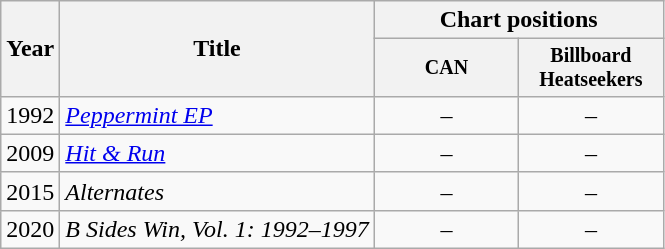<table class="wikitable">
<tr>
<th rowspan="2">Year</th>
<th rowspan="2">Title</th>
<th colspan="2">Chart positions</th>
</tr>
<tr style="font-size: smaller;">
<th width="90">CAN</th>
<th width="90">Billboard Heatseekers</th>
</tr>
<tr>
<td>1992</td>
<td><em><a href='#'>Peppermint EP</a></em></td>
<td align="center">–</td>
<td align="center">–</td>
</tr>
<tr>
<td>2009</td>
<td><em><a href='#'>Hit & Run</a></em></td>
<td align="center">–</td>
<td align="center">–</td>
</tr>
<tr>
<td>2015</td>
<td><em>Alternates</em></td>
<td align="center">–</td>
<td align="center">–</td>
</tr>
<tr>
<td>2020</td>
<td><em>B Sides Win, Vol. 1: 1992–1997</em></td>
<td align="center">–</td>
<td align="center">–</td>
</tr>
</table>
